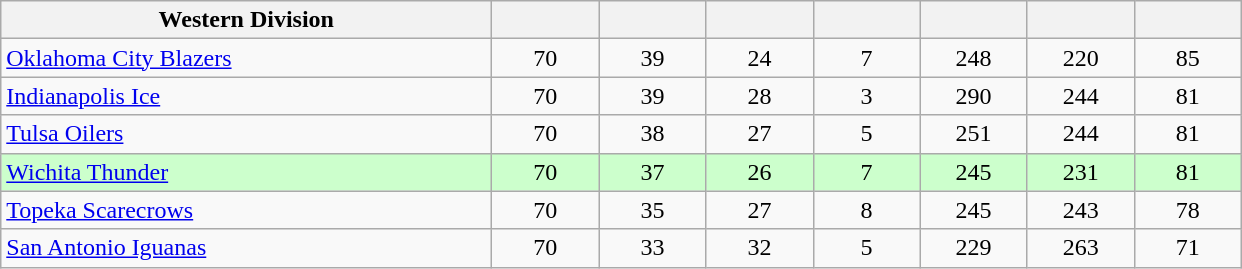<table class="wikitable sortable">
<tr>
<th style="width:20em;" class="unsortable">Western Division</th>
<th style="width:4em;" class="unsortable"></th>
<th style="width:4em;"></th>
<th style="width:4em;"></th>
<th style="width:4em;"></th>
<th style="width:4em;"></th>
<th style="width:4em;"></th>
<th style="width:4em;"></th>
</tr>
<tr align="center">
<td align="left"><a href='#'>Oklahoma City Blazers</a></td>
<td>70</td>
<td>39</td>
<td>24</td>
<td>7</td>
<td>248</td>
<td>220</td>
<td>85</td>
</tr>
<tr align="center">
<td align="left"><a href='#'>Indianapolis Ice</a></td>
<td>70</td>
<td>39</td>
<td>28</td>
<td>3</td>
<td>290</td>
<td>244</td>
<td>81</td>
</tr>
<tr align="center">
<td align="left"><a href='#'>Tulsa Oilers</a></td>
<td>70</td>
<td>38</td>
<td>27</td>
<td>5</td>
<td>251</td>
<td>244</td>
<td>81</td>
</tr>
<tr align="center" bgcolor="#CCFFCC">
<td align="left"><a href='#'>Wichita Thunder</a></td>
<td>70</td>
<td>37</td>
<td>26</td>
<td>7</td>
<td>245</td>
<td>231</td>
<td>81</td>
</tr>
<tr align="center">
<td align="left"><a href='#'>Topeka Scarecrows</a></td>
<td>70</td>
<td>35</td>
<td>27</td>
<td>8</td>
<td>245</td>
<td>243</td>
<td>78</td>
</tr>
<tr align="center">
<td align="left"><a href='#'>San Antonio Iguanas</a></td>
<td>70</td>
<td>33</td>
<td>32</td>
<td>5</td>
<td>229</td>
<td>263</td>
<td>71</td>
</tr>
</table>
